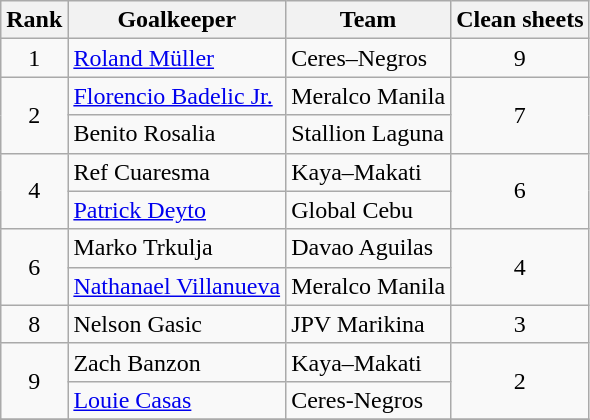<table class="wikitable">
<tr>
<th>Rank</th>
<th>Goalkeeper</th>
<th>Team</th>
<th>Clean sheets</th>
</tr>
<tr>
<td style="text-align: center;">1</td>
<td> <a href='#'>Roland Müller</a></td>
<td>Ceres–Negros</td>
<td style="text-align: center;">9</td>
</tr>
<tr>
<td rowspan= "2"    style="text-align: center;">2</td>
<td> <a href='#'>Florencio Badelic Jr.</a></td>
<td>Meralco Manila</td>
<td rowspan= "2"    style="text-align: center;">7</td>
</tr>
<tr>
<td> Benito Rosalia</td>
<td>Stallion Laguna</td>
</tr>
<tr>
<td rowspan= "2" style="text-align: center;">4</td>
<td> Ref Cuaresma</td>
<td>Kaya–Makati</td>
<td rowspan= "2" style="text-align: center;">6</td>
</tr>
<tr>
<td> <a href='#'>Patrick Deyto</a></td>
<td>Global Cebu</td>
</tr>
<tr>
<td rowspan="2" style="text-align: center;">6</td>
<td> Marko Trkulja</td>
<td>Davao Aguilas</td>
<td rowspan="2" style="text-align: center;">4</td>
</tr>
<tr>
<td> <a href='#'>Nathanael Villanueva</a></td>
<td>Meralco Manila</td>
</tr>
<tr>
<td style="text-align: center;">8</td>
<td> Nelson Gasic</td>
<td>JPV Marikina</td>
<td style="text-align: center;">3</td>
</tr>
<tr>
<td rowspan="2" style="text-align: center;">9</td>
<td> Zach Banzon</td>
<td>Kaya–Makati</td>
<td rowspan="2" style="text-align: center;">2</td>
</tr>
<tr>
<td> <a href='#'>Louie Casas</a></td>
<td>Ceres-Negros</td>
</tr>
<tr>
</tr>
</table>
